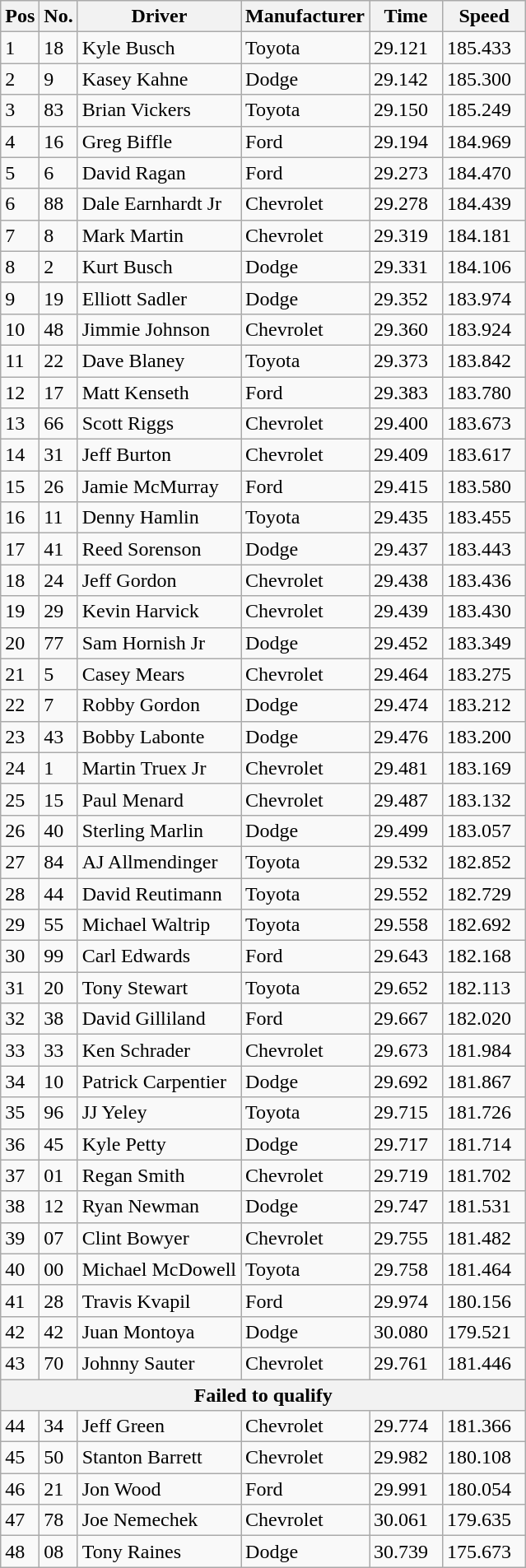<table class="wikitable">
<tr>
<th>Pos</th>
<th>No.</th>
<th>Driver</th>
<th>Manufacturer</th>
<th>Time</th>
<th>Speed</th>
</tr>
<tr>
<td>1</td>
<td>18</td>
<td>Kyle Busch</td>
<td>Toyota</td>
<td>29.121</td>
<td>185.433</td>
</tr>
<tr>
<td>2</td>
<td>9</td>
<td>Kasey Kahne</td>
<td>Dodge</td>
<td>29.142</td>
<td>185.300</td>
</tr>
<tr>
<td>3</td>
<td>83</td>
<td>Brian Vickers</td>
<td>Toyota</td>
<td>29.150</td>
<td>185.249</td>
</tr>
<tr>
<td>4</td>
<td>16</td>
<td>Greg Biffle</td>
<td>Ford</td>
<td>29.194</td>
<td>184.969</td>
</tr>
<tr>
<td>5</td>
<td>6</td>
<td>David Ragan</td>
<td>Ford</td>
<td>29.273</td>
<td>184.470</td>
</tr>
<tr>
<td>6</td>
<td>88</td>
<td>Dale Earnhardt Jr</td>
<td>Chevrolet</td>
<td>29.278</td>
<td>184.439</td>
</tr>
<tr>
<td>7</td>
<td>8</td>
<td>Mark Martin</td>
<td>Chevrolet</td>
<td>29.319</td>
<td>184.181</td>
</tr>
<tr>
<td>8</td>
<td>2</td>
<td>Kurt Busch</td>
<td>Dodge</td>
<td>29.331</td>
<td>184.106</td>
</tr>
<tr>
<td>9</td>
<td>19</td>
<td>Elliott Sadler</td>
<td>Dodge</td>
<td>29.352</td>
<td>183.974</td>
</tr>
<tr>
<td>10</td>
<td>48</td>
<td>Jimmie Johnson</td>
<td>Chevrolet</td>
<td>29.360</td>
<td>183.924</td>
</tr>
<tr>
<td>11</td>
<td>22</td>
<td>Dave Blaney</td>
<td>Toyota</td>
<td>29.373</td>
<td>183.842</td>
</tr>
<tr>
<td>12</td>
<td>17</td>
<td>Matt Kenseth</td>
<td>Ford</td>
<td>29.383</td>
<td>183.780</td>
</tr>
<tr>
<td>13</td>
<td>66</td>
<td>Scott Riggs</td>
<td>Chevrolet</td>
<td>29.400</td>
<td>183.673</td>
</tr>
<tr>
<td>14</td>
<td>31</td>
<td>Jeff Burton</td>
<td>Chevrolet</td>
<td>29.409</td>
<td>183.617</td>
</tr>
<tr>
<td>15</td>
<td>26</td>
<td>Jamie McMurray</td>
<td>Ford</td>
<td>29.415</td>
<td>183.580</td>
</tr>
<tr>
<td>16</td>
<td>11</td>
<td>Denny Hamlin</td>
<td>Toyota</td>
<td>29.435</td>
<td>183.455</td>
</tr>
<tr>
<td>17</td>
<td>41</td>
<td>Reed Sorenson</td>
<td>Dodge</td>
<td>29.437</td>
<td>183.443</td>
</tr>
<tr>
<td>18</td>
<td>24</td>
<td>Jeff Gordon</td>
<td>Chevrolet</td>
<td>29.438</td>
<td>183.436</td>
</tr>
<tr>
<td>19</td>
<td>29</td>
<td>Kevin Harvick</td>
<td>Chevrolet</td>
<td>29.439</td>
<td>183.430</td>
</tr>
<tr>
<td>20</td>
<td>77</td>
<td>Sam Hornish Jr</td>
<td>Dodge</td>
<td>29.452</td>
<td>183.349</td>
</tr>
<tr>
<td>21</td>
<td>5</td>
<td>Casey Mears</td>
<td>Chevrolet</td>
<td>29.464</td>
<td>183.275</td>
</tr>
<tr>
<td>22</td>
<td>7</td>
<td>Robby Gordon</td>
<td>Dodge</td>
<td>29.474</td>
<td>183.212</td>
</tr>
<tr>
<td>23</td>
<td>43</td>
<td>Bobby Labonte</td>
<td>Dodge</td>
<td>29.476</td>
<td>183.200</td>
</tr>
<tr>
<td>24</td>
<td>1</td>
<td>Martin Truex Jr</td>
<td>Chevrolet</td>
<td>29.481</td>
<td>183.169</td>
</tr>
<tr>
<td>25</td>
<td>15</td>
<td>Paul Menard</td>
<td>Chevrolet</td>
<td>29.487</td>
<td>183.132</td>
</tr>
<tr>
<td>26</td>
<td>40</td>
<td>Sterling Marlin</td>
<td>Dodge</td>
<td>29.499</td>
<td>183.057</td>
</tr>
<tr>
<td>27</td>
<td>84</td>
<td>AJ Allmendinger</td>
<td>Toyota</td>
<td>29.532</td>
<td>182.852</td>
</tr>
<tr>
<td>28</td>
<td>44</td>
<td>David Reutimann</td>
<td>Toyota</td>
<td>29.552</td>
<td>182.729</td>
</tr>
<tr>
<td>29</td>
<td>55</td>
<td>Michael Waltrip</td>
<td>Toyota</td>
<td>29.558</td>
<td>182.692</td>
</tr>
<tr>
<td>30</td>
<td>99</td>
<td>Carl Edwards</td>
<td>Ford</td>
<td>29.643</td>
<td>182.168</td>
</tr>
<tr>
<td>31</td>
<td>20</td>
<td>Tony Stewart</td>
<td>Toyota</td>
<td>29.652</td>
<td>182.113</td>
</tr>
<tr>
<td>32</td>
<td>38</td>
<td>David Gilliland</td>
<td>Ford</td>
<td>29.667</td>
<td>182.020</td>
</tr>
<tr>
<td>33</td>
<td>33</td>
<td>Ken Schrader</td>
<td>Chevrolet</td>
<td>29.673</td>
<td>181.984</td>
</tr>
<tr>
<td>34</td>
<td>10</td>
<td>Patrick Carpentier</td>
<td>Dodge</td>
<td>29.692</td>
<td>181.867</td>
</tr>
<tr>
<td>35</td>
<td>96</td>
<td>JJ Yeley</td>
<td>Toyota</td>
<td>29.715</td>
<td>181.726</td>
</tr>
<tr>
<td>36</td>
<td>45</td>
<td>Kyle Petty</td>
<td>Dodge</td>
<td>29.717</td>
<td>181.714</td>
</tr>
<tr>
<td>37</td>
<td>01</td>
<td>Regan Smith</td>
<td>Chevrolet</td>
<td>29.719</td>
<td>181.702</td>
</tr>
<tr>
<td>38</td>
<td>12</td>
<td>Ryan Newman</td>
<td>Dodge</td>
<td>29.747</td>
<td>181.531</td>
</tr>
<tr>
<td>39</td>
<td>07</td>
<td>Clint Bowyer</td>
<td>Chevrolet</td>
<td>29.755</td>
<td>181.482</td>
</tr>
<tr>
<td>40</td>
<td>00</td>
<td>Michael McDowell</td>
<td>Toyota</td>
<td>29.758</td>
<td>181.464</td>
</tr>
<tr>
<td>41</td>
<td>28</td>
<td>Travis Kvapil</td>
<td>Ford</td>
<td>29.974</td>
<td>180.156</td>
</tr>
<tr>
<td>42</td>
<td>42</td>
<td>Juan Montoya</td>
<td>Dodge</td>
<td>30.080</td>
<td>179.521</td>
</tr>
<tr>
<td>43</td>
<td>70</td>
<td>Johnny Sauter</td>
<td>Chevrolet</td>
<td>29.761</td>
<td>181.446</td>
</tr>
<tr>
<th colspan="6">Failed to qualify</th>
</tr>
<tr>
<td>44</td>
<td>34</td>
<td>Jeff Green</td>
<td>Chevrolet</td>
<td>29.774  </td>
<td>181.366</td>
</tr>
<tr>
<td>45</td>
<td>50</td>
<td>Stanton Barrett</td>
<td>Chevrolet</td>
<td>29.982  </td>
<td>180.108  </td>
</tr>
<tr>
<td>46</td>
<td>21</td>
<td>Jon Wood</td>
<td>Ford</td>
<td>29.991  </td>
<td>180.054  </td>
</tr>
<tr>
<td>47</td>
<td>78</td>
<td>Joe Nemechek</td>
<td>Chevrolet</td>
<td>30.061  </td>
<td>179.635  </td>
</tr>
<tr>
<td>48</td>
<td>08</td>
<td>Tony Raines</td>
<td>Dodge</td>
<td>30.739  </td>
<td>175.673  </td>
</tr>
</table>
